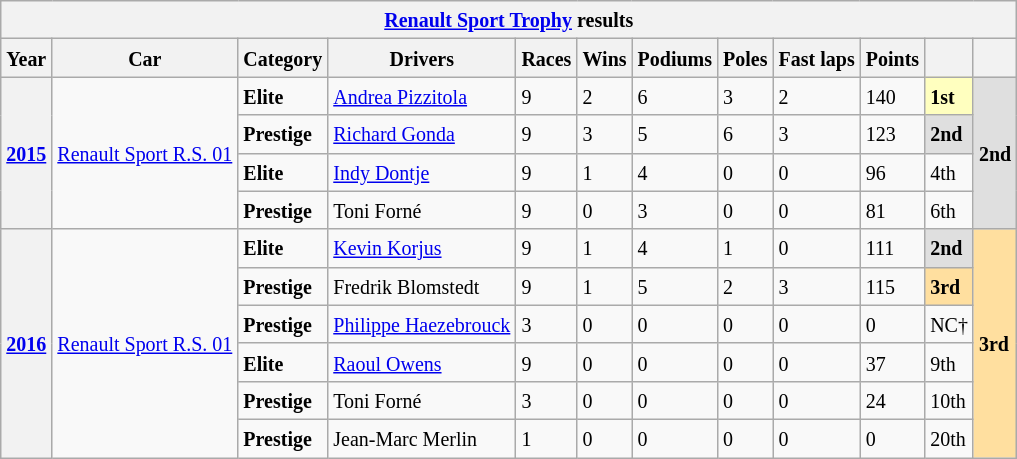<table class="wikitable">
<tr>
<th colspan="12"><small><a href='#'>Renault Sport Trophy</a> results</small></th>
</tr>
<tr>
<th><small>Year</small></th>
<th><small>Car</small></th>
<th><small>Category</small></th>
<th><small>Drivers</small></th>
<th><small>Races</small></th>
<th><small>Wins</small></th>
<th><small>Podiums</small></th>
<th><small>Poles</small></th>
<th><small>Fast laps</small></th>
<th><small>Points</small></th>
<th><small></small></th>
<th><small></small></th>
</tr>
<tr>
<th rowspan="4"><strong><small><a href='#'>2015</a></small></strong></th>
<td rowspan="4"><small><a href='#'>Renault Sport R.S. 01</a></small></td>
<td><small><strong>Elite</strong></small></td>
<td> <small><a href='#'>Andrea Pizzitola</a></small></td>
<td><small>9</small></td>
<td><small>2</small></td>
<td><small>6</small></td>
<td><small>3</small></td>
<td><small>2</small></td>
<td><small>140</small></td>
<td style="background:#FFFFBF;"><small><strong>1st</strong></small></td>
<td rowspan="4" style="background:#DFDFDF;"><small><strong>2nd</strong></small></td>
</tr>
<tr>
<td><small><strong>Prestige</strong></small></td>
<td> <small><a href='#'>Richard Gonda</a></small></td>
<td><small>9</small></td>
<td><small>3</small></td>
<td><small>5</small></td>
<td><small>6</small></td>
<td><small>3</small></td>
<td><small>123</small></td>
<td style="background:#DFDFDF;"><small><strong>2nd</strong></small></td>
</tr>
<tr>
<td><small><strong>Elite</strong></small></td>
<td> <small><a href='#'>Indy Dontje</a></small></td>
<td><small>9</small></td>
<td><small>1</small></td>
<td><small>4</small></td>
<td><small>0</small></td>
<td><small>0</small></td>
<td><small>96</small></td>
<td><small>4th</small></td>
</tr>
<tr>
<td><small><strong>Prestige</strong></small></td>
<td> <small>Toni Forné</small></td>
<td><small>9</small></td>
<td><small>0</small></td>
<td><small>3</small></td>
<td><small>0</small></td>
<td><small>0</small></td>
<td><small>81</small></td>
<td><small>6th</small></td>
</tr>
<tr>
<th rowspan="6"><strong><small><a href='#'>2016</a></small></strong></th>
<td rowspan="6"><small><a href='#'>Renault Sport R.S. 01</a></small></td>
<td><small><strong>Elite</strong></small></td>
<td> <small><a href='#'>Kevin Korjus</a></small></td>
<td><small>9</small></td>
<td><small>1</small></td>
<td><small>4</small></td>
<td><small>1</small></td>
<td><small>0</small></td>
<td><small>111</small></td>
<td style="background:#DFDFDF;"><small><strong>2nd</strong></small></td>
<td rowspan="6" style="background:#FFDF9F;"><small><strong>3rd</strong></small></td>
</tr>
<tr>
<td><small><strong>Prestige</strong></small></td>
<td> <small>Fredrik Blomstedt</small></td>
<td><small>9</small></td>
<td><small>1</small></td>
<td><small>5</small></td>
<td><small>2</small></td>
<td><small>3</small></td>
<td><small>115</small></td>
<td style="background:#FFDF9F;"><small><strong>3rd</strong></small></td>
</tr>
<tr>
<td><small><strong>Prestige</strong></small></td>
<td> <small><a href='#'>Philippe Haezebrouck</a></small></td>
<td><small>3</small></td>
<td><small>0</small></td>
<td><small>0</small></td>
<td><small>0</small></td>
<td><small>0</small></td>
<td><small>0</small></td>
<td><small>NC†</small></td>
</tr>
<tr>
<td><small><strong>Elite</strong></small></td>
<td> <small><a href='#'>Raoul Owens</a></small></td>
<td><small>9</small></td>
<td><small>0</small></td>
<td><small>0</small></td>
<td><small>0</small></td>
<td><small>0</small></td>
<td><small>37</small></td>
<td><small>9th</small></td>
</tr>
<tr>
<td><small><strong>Prestige</strong></small></td>
<td> <small>Toni Forné</small></td>
<td><small>3</small></td>
<td><small>0</small></td>
<td><small>0</small></td>
<td><small>0</small></td>
<td><small>0</small></td>
<td><small>24</small></td>
<td><small>10th</small></td>
</tr>
<tr>
<td><small><strong>Prestige</strong></small></td>
<td> <small>Jean-Marc Merlin</small></td>
<td><small>1</small></td>
<td><small>0</small></td>
<td><small>0</small></td>
<td><small>0</small></td>
<td><small>0</small></td>
<td><small>0</small></td>
<td><small>20th</small></td>
</tr>
</table>
